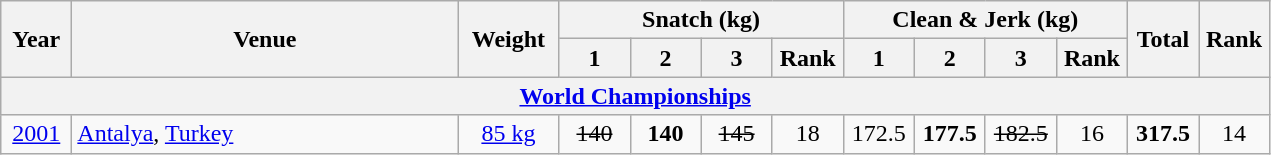<table class = "wikitable" style="text-align:center;">
<tr>
<th rowspan=2 width=40>Year</th>
<th rowspan=2 width=250>Venue</th>
<th rowspan=2 width=60>Weight</th>
<th colspan=4>Snatch (kg)</th>
<th colspan=4>Clean & Jerk (kg)</th>
<th rowspan=2 width=40>Total</th>
<th rowspan=2 width=40>Rank</th>
</tr>
<tr>
<th width=40>1</th>
<th width=40>2</th>
<th width=40>3</th>
<th width=40>Rank</th>
<th width=40>1</th>
<th width=40>2</th>
<th width=40>3</th>
<th width=40>Rank</th>
</tr>
<tr>
<th colspan=13><a href='#'>World Championships</a></th>
</tr>
<tr>
<td><a href='#'>2001</a></td>
<td align=left> <a href='#'>Antalya</a>, <a href='#'>Turkey</a></td>
<td><a href='#'>85 kg</a></td>
<td><s>140</s></td>
<td><strong>140</strong></td>
<td><s>145</s></td>
<td>18</td>
<td>172.5</td>
<td><strong>177.5</strong></td>
<td><s>182.5</s></td>
<td>16</td>
<td><strong>317.5</strong></td>
<td>14</td>
</tr>
</table>
